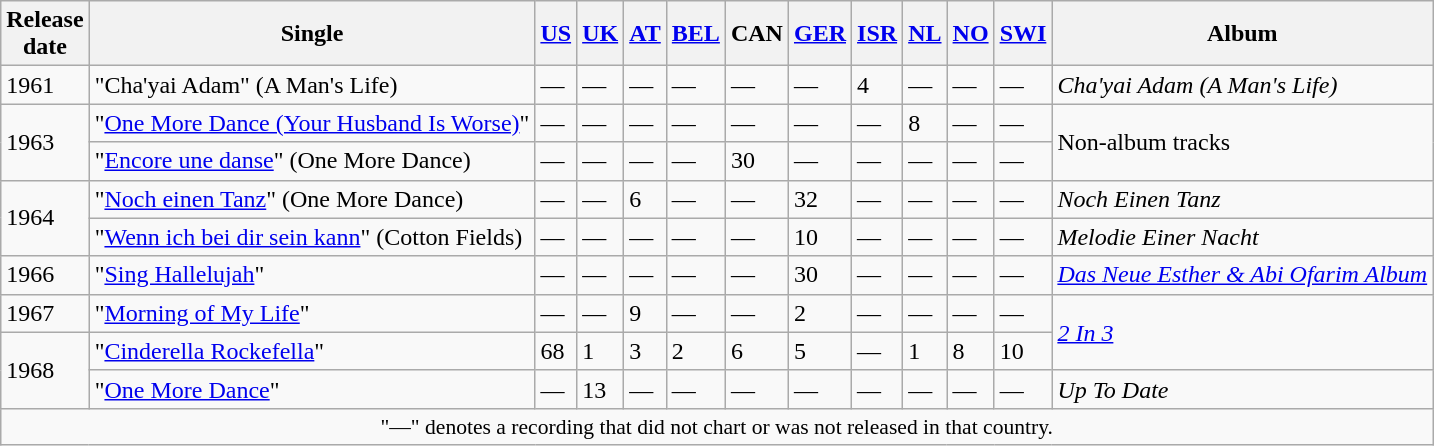<table class="wikitable">
<tr>
<th>Release<br>date</th>
<th>Single</th>
<th><a href='#'>US</a><br></th>
<th><a href='#'>UK</a><br></th>
<th><a href='#'>AT</a><br></th>
<th><a href='#'>BEL</a><br></th>
<th>CAN<br></th>
<th><a href='#'>GER</a><br></th>
<th><a href='#'>ISR</a><br></th>
<th><a href='#'>NL</a><br></th>
<th><a href='#'>NO</a><br></th>
<th><a href='#'>SWI</a><br></th>
<th>Album</th>
</tr>
<tr>
<td>1961</td>
<td>"Cha'yai Adam" (A Man's Life)</td>
<td>—</td>
<td>—</td>
<td>—</td>
<td>—</td>
<td>—</td>
<td>—</td>
<td>4</td>
<td>—</td>
<td>—</td>
<td>—</td>
<td><em>Cha'yai Adam (A Man's Life)</em></td>
</tr>
<tr>
<td rowspan="2">1963</td>
<td>"<a href='#'>One More Dance (Your Husband Is Worse)</a>"</td>
<td>—</td>
<td>—</td>
<td>—</td>
<td>—</td>
<td>—</td>
<td>—</td>
<td>—</td>
<td>8</td>
<td>—</td>
<td>—</td>
<td rowspan="2">Non-album tracks</td>
</tr>
<tr>
<td>"<a href='#'>Encore une danse</a>" (One More Dance)</td>
<td>—</td>
<td>—</td>
<td>—</td>
<td>—</td>
<td>30</td>
<td>—</td>
<td>—</td>
<td>—</td>
<td>—</td>
<td>—</td>
</tr>
<tr>
<td rowspan="2">1964</td>
<td>"<a href='#'>Noch einen Tanz</a>" (One More Dance)</td>
<td>—</td>
<td>—</td>
<td>6</td>
<td>—</td>
<td>—</td>
<td>32</td>
<td>—</td>
<td>—</td>
<td>—</td>
<td>—</td>
<td><em>Noch Einen Tanz</em></td>
</tr>
<tr>
<td>"<a href='#'>Wenn ich bei dir sein kann</a>" (Cotton Fields)</td>
<td>—</td>
<td>—</td>
<td>—</td>
<td>—</td>
<td>—</td>
<td>10</td>
<td>—</td>
<td>—</td>
<td>—</td>
<td>—</td>
<td><em>Melodie Einer Nacht</em></td>
</tr>
<tr>
<td>1966</td>
<td>"<a href='#'>Sing Hallelujah</a>"</td>
<td>—</td>
<td>—</td>
<td>—</td>
<td>—</td>
<td>—</td>
<td>30</td>
<td>—</td>
<td>—</td>
<td>—</td>
<td>—</td>
<td><em><a href='#'>Das Neue Esther & Abi Ofarim Album</a></em></td>
</tr>
<tr>
<td>1967</td>
<td>"<a href='#'>Morning of My Life</a>"</td>
<td>—</td>
<td>—</td>
<td>9</td>
<td>—</td>
<td>—</td>
<td>2</td>
<td>—</td>
<td>—</td>
<td>—</td>
<td>—</td>
<td rowspan="2"><em><a href='#'>2 In 3</a></em></td>
</tr>
<tr>
<td rowspan="2">1968</td>
<td>"<a href='#'>Cinderella Rockefella</a>"</td>
<td>68</td>
<td>1</td>
<td>3</td>
<td>2</td>
<td>6</td>
<td>5</td>
<td>—</td>
<td>1</td>
<td>8</td>
<td>10</td>
</tr>
<tr>
<td>"<a href='#'>One More Dance</a>"</td>
<td>—</td>
<td>13</td>
<td>—</td>
<td>—</td>
<td>—</td>
<td>—</td>
<td>—</td>
<td>—</td>
<td>—</td>
<td>—</td>
<td><em>Up To Date</em></td>
</tr>
<tr>
<td colspan="13" style="text-align:center; font-size:90%;">"—" denotes a recording that did not chart or was not released in that country.</td>
</tr>
</table>
